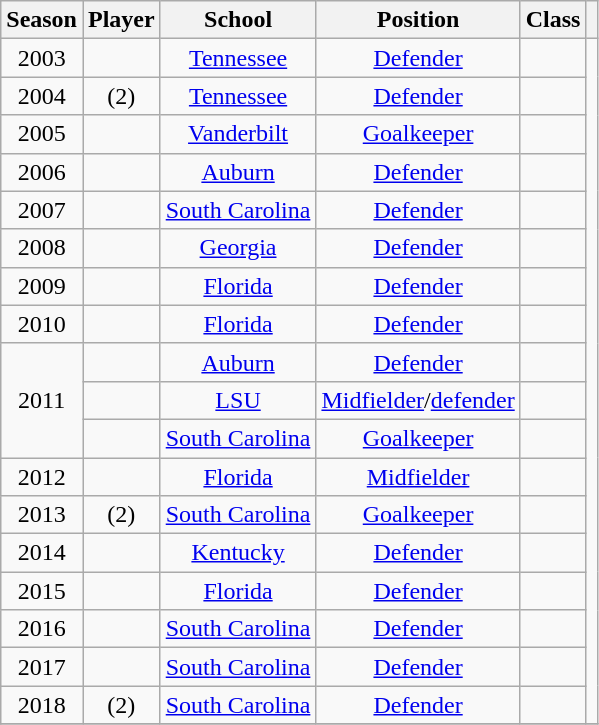<table class="wikitable sortable" style="text-align: center;">
<tr>
<th>Season</th>
<th>Player</th>
<th>School</th>
<th>Position</th>
<th>Class</th>
<th class="unsortable"></th>
</tr>
<tr>
<td>2003</td>
<td></td>
<td><a href='#'>Tennessee</a></td>
<td><a href='#'>Defender</a></td>
<td></td>
<td rowspan=18></td>
</tr>
<tr>
<td>2004</td>
<td> (2)</td>
<td><a href='#'>Tennessee</a></td>
<td><a href='#'>Defender</a></td>
<td></td>
</tr>
<tr>
<td>2005</td>
<td></td>
<td><a href='#'>Vanderbilt</a></td>
<td><a href='#'>Goalkeeper</a></td>
<td></td>
</tr>
<tr>
<td>2006</td>
<td></td>
<td><a href='#'>Auburn</a></td>
<td><a href='#'>Defender</a></td>
<td></td>
</tr>
<tr>
<td>2007</td>
<td></td>
<td><a href='#'>South Carolina</a></td>
<td><a href='#'>Defender</a></td>
<td></td>
</tr>
<tr>
<td>2008</td>
<td></td>
<td><a href='#'>Georgia</a></td>
<td><a href='#'>Defender</a></td>
<td></td>
</tr>
<tr>
<td>2009</td>
<td></td>
<td><a href='#'>Florida</a></td>
<td><a href='#'>Defender</a></td>
<td></td>
</tr>
<tr>
<td>2010</td>
<td></td>
<td><a href='#'>Florida</a></td>
<td><a href='#'>Defender</a></td>
<td></td>
</tr>
<tr>
<td rowspan=3>2011</td>
<td></td>
<td><a href='#'>Auburn</a></td>
<td><a href='#'>Defender</a></td>
<td></td>
</tr>
<tr>
<td></td>
<td><a href='#'>LSU</a></td>
<td><a href='#'>Midfielder</a>/<a href='#'>defender</a></td>
<td></td>
</tr>
<tr>
<td></td>
<td><a href='#'>South Carolina</a></td>
<td><a href='#'>Goalkeeper</a></td>
<td></td>
</tr>
<tr>
<td>2012</td>
<td></td>
<td><a href='#'>Florida</a></td>
<td><a href='#'>Midfielder</a></td>
<td></td>
</tr>
<tr>
<td>2013</td>
<td> (2)</td>
<td><a href='#'>South Carolina</a></td>
<td><a href='#'>Goalkeeper</a></td>
<td></td>
</tr>
<tr>
<td>2014</td>
<td></td>
<td><a href='#'>Kentucky</a></td>
<td><a href='#'>Defender</a></td>
<td></td>
</tr>
<tr>
<td>2015</td>
<td></td>
<td><a href='#'>Florida</a></td>
<td><a href='#'>Defender</a></td>
<td></td>
</tr>
<tr>
<td>2016</td>
<td></td>
<td><a href='#'>South Carolina</a></td>
<td><a href='#'>Defender</a></td>
<td></td>
</tr>
<tr>
<td>2017</td>
<td></td>
<td><a href='#'>South Carolina</a></td>
<td><a href='#'>Defender</a></td>
<td></td>
</tr>
<tr>
<td>2018</td>
<td> (2)</td>
<td><a href='#'>South Carolina</a></td>
<td><a href='#'>Defender</a></td>
<td></td>
</tr>
<tr>
</tr>
</table>
